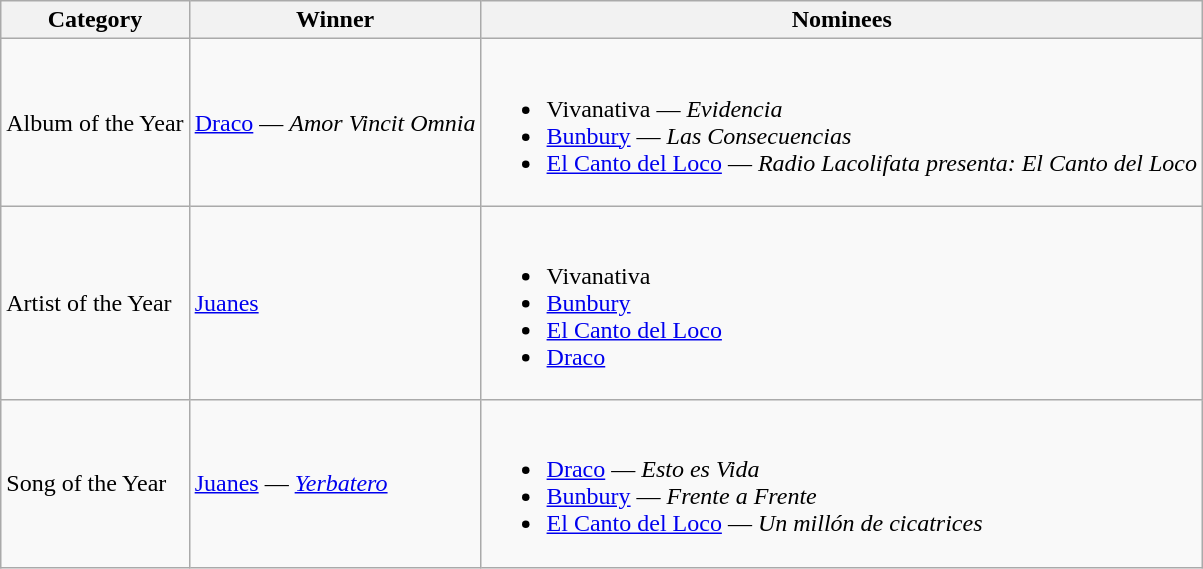<table class="wikitable">
<tr>
<th>Category</th>
<th>Winner</th>
<th>Nominees</th>
</tr>
<tr>
<td>Album of the Year</td>
<td><a href='#'>Draco</a> — <em>Amor Vincit Omnia</em></td>
<td><br><ul><li>Vivanativa — <em>Evidencia</em></li><li><a href='#'>Bunbury</a> — <em>Las Consecuencias</em></li><li><a href='#'>El Canto del Loco</a> — <em>Radio Lacolifata presenta: El Canto del Loco</em></li></ul></td>
</tr>
<tr>
<td>Artist of the Year</td>
<td><a href='#'>Juanes</a></td>
<td><br><ul><li>Vivanativa</li><li><a href='#'>Bunbury</a></li><li><a href='#'>El Canto del Loco</a></li><li><a href='#'>Draco</a></li></ul></td>
</tr>
<tr>
<td>Song of the Year</td>
<td><a href='#'>Juanes</a> — <em><a href='#'>Yerbatero</a></em></td>
<td><br><ul><li><a href='#'>Draco</a> — <em>Esto es Vida</em></li><li><a href='#'>Bunbury</a> — <em>Frente a Frente</em></li><li><a href='#'>El Canto del Loco</a> — <em>Un millón de cicatrices</em></li></ul></td>
</tr>
</table>
